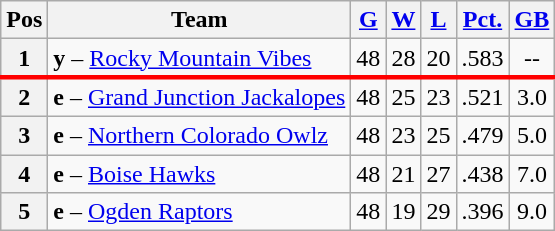<table class="wikitable plainrowheaders" style="text-align:center;">
<tr>
<th scope="col">Pos</th>
<th scope="col">Team</th>
<th scope="col"><a href='#'>G</a></th>
<th scope="col"><a href='#'>W</a></th>
<th scope="col"><a href='#'>L</a></th>
<th scope="col"><a href='#'>Pct.</a></th>
<th scope="col"><a href='#'>GB</a></th>
</tr>
<tr>
<th>1</th>
<td scope="row" style="text-align:left;"><strong>y</strong> – <a href='#'>Rocky Mountain Vibes</a></td>
<td>48</td>
<td>28</td>
<td>20</td>
<td>.583</td>
<td>--</td>
</tr>
<tr>
</tr>
<tr |- style="border-top:3px solid red;">
<th>2</th>
<td scope="row" style="text-align:left;"><strong>e</strong> – <a href='#'>Grand Junction Jackalopes</a></td>
<td>48</td>
<td>25</td>
<td>23</td>
<td>.521</td>
<td>3.0</td>
</tr>
<tr>
<th>3</th>
<td scope="row" style="text-align:left;"><strong>e</strong> – <a href='#'>Northern Colorado Owlz</a></td>
<td>48</td>
<td>23</td>
<td>25</td>
<td>.479</td>
<td>5.0</td>
</tr>
<tr>
<th>4</th>
<td scope="row" style="text-align:left;"><strong>e</strong> – <a href='#'>Boise Hawks</a></td>
<td>48</td>
<td>21</td>
<td>27</td>
<td>.438</td>
<td>7.0</td>
</tr>
<tr>
<th>5</th>
<td scope="row" style="text-align:left;"><strong>e</strong> – <a href='#'>Ogden Raptors</a></td>
<td>48</td>
<td>19</td>
<td>29</td>
<td>.396</td>
<td>9.0</td>
</tr>
</table>
